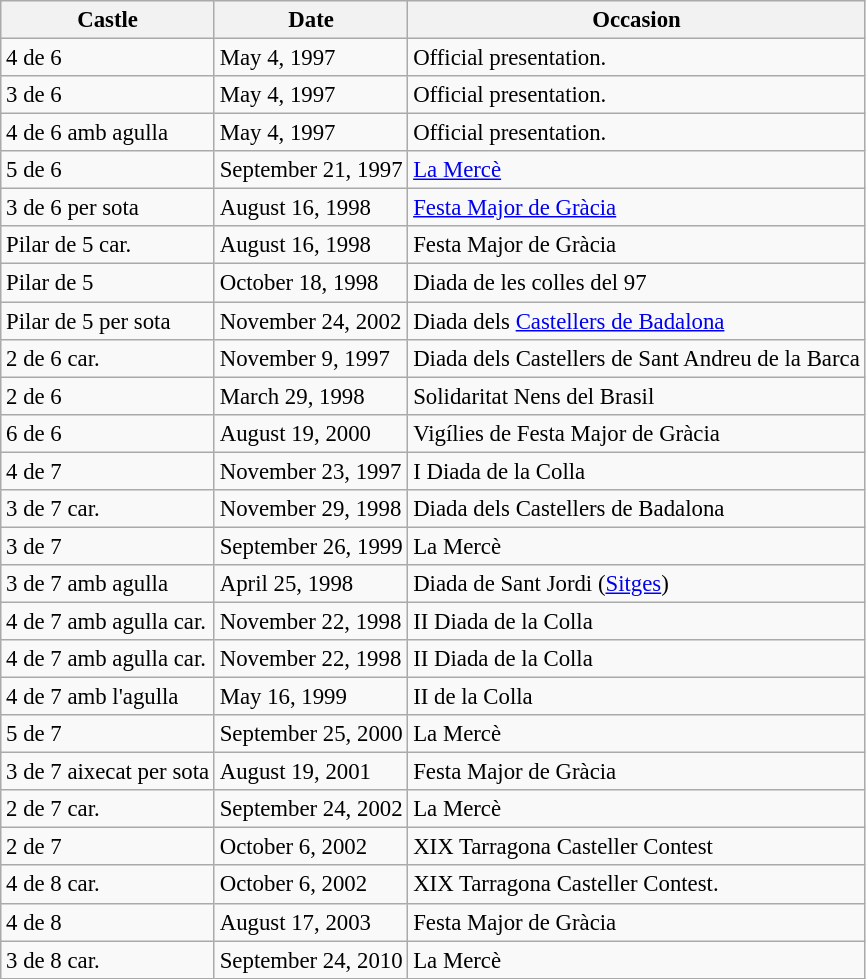<table class="wikitable" style="font-size: 95%;">
<tr>
<th>Castle</th>
<th>Date</th>
<th>Occasion</th>
</tr>
<tr ---->
<td>4 de 6</td>
<td>May 4, 1997</td>
<td>Official presentation.</td>
</tr>
<tr ---->
<td>3 de 6</td>
<td>May 4, 1997</td>
<td>Official presentation.</td>
</tr>
<tr ---->
<td>4 de 6 amb agulla</td>
<td>May 4, 1997</td>
<td>Official presentation.</td>
</tr>
<tr ---->
<td>5 de 6</td>
<td>September 21, 1997</td>
<td><a href='#'>La Mercè</a></td>
</tr>
<tr ---->
<td>3 de 6 per sota</td>
<td>August 16, 1998</td>
<td><a href='#'>Festa Major de Gràcia</a></td>
</tr>
<tr ---->
<td>Pilar de 5 car.</td>
<td>August 16, 1998</td>
<td>Festa Major de Gràcia</td>
</tr>
<tr ---->
<td>Pilar de 5</td>
<td>October 18, 1998</td>
<td>Diada de les colles del 97</td>
</tr>
<tr ---->
<td>Pilar de 5 per sota</td>
<td>November 24, 2002</td>
<td>Diada dels <a href='#'>Castellers de Badalona</a></td>
</tr>
<tr ---->
<td>2 de 6 car.</td>
<td>November 9, 1997</td>
<td>Diada dels Castellers de Sant Andreu de la Barca</td>
</tr>
<tr ---->
<td>2 de 6</td>
<td>March 29, 1998</td>
<td>Solidaritat Nens del Brasil</td>
</tr>
<tr ---->
<td>6 de 6</td>
<td>August 19, 2000</td>
<td>Vigílies de Festa Major de Gràcia</td>
</tr>
<tr ---->
<td>4 de 7</td>
<td>November 23, 1997</td>
<td>I Diada de la Colla</td>
</tr>
<tr ---->
<td>3 de 7 car.</td>
<td>November 29, 1998</td>
<td>Diada dels Castellers de Badalona</td>
</tr>
<tr ---->
<td>3 de 7</td>
<td>September 26, 1999</td>
<td>La Mercè</td>
</tr>
<tr ---->
<td>3 de 7 amb agulla</td>
<td>April 25, 1998</td>
<td>Diada de Sant Jordi (<a href='#'>Sitges</a>)</td>
</tr>
<tr ---->
<td>4 de 7 amb agulla car.</td>
<td>November 22, 1998</td>
<td>II Diada de la Colla</td>
</tr>
<tr ---->
<td>4 de 7 amb agulla car.</td>
<td>November 22, 1998</td>
<td>II Diada de la Colla</td>
</tr>
<tr ---->
<td>4 de 7 amb l'agulla</td>
<td>May 16, 1999</td>
<td>II  de la Colla</td>
</tr>
<tr ---->
<td>5 de 7</td>
<td>September 25, 2000</td>
<td>La Mercè</td>
</tr>
<tr ---->
<td>3 de 7 aixecat per sota</td>
<td>August 19, 2001</td>
<td>Festa Major de Gràcia</td>
</tr>
<tr ---->
<td>2 de 7 car.</td>
<td>September 24, 2002</td>
<td>La Mercè</td>
</tr>
<tr ---->
<td>2 de 7</td>
<td>October 6, 2002</td>
<td>XIX  Tarragona Casteller Contest</td>
</tr>
<tr ---->
<td>4 de 8 car.</td>
<td>October 6, 2002</td>
<td>XIX Tarragona Casteller Contest.</td>
</tr>
<tr ---->
<td>4 de 8</td>
<td>August 17, 2003</td>
<td>Festa Major de Gràcia</td>
</tr>
<tr ---->
<td>3 de 8 car.</td>
<td>September 24, 2010</td>
<td>La Mercè</td>
</tr>
</table>
